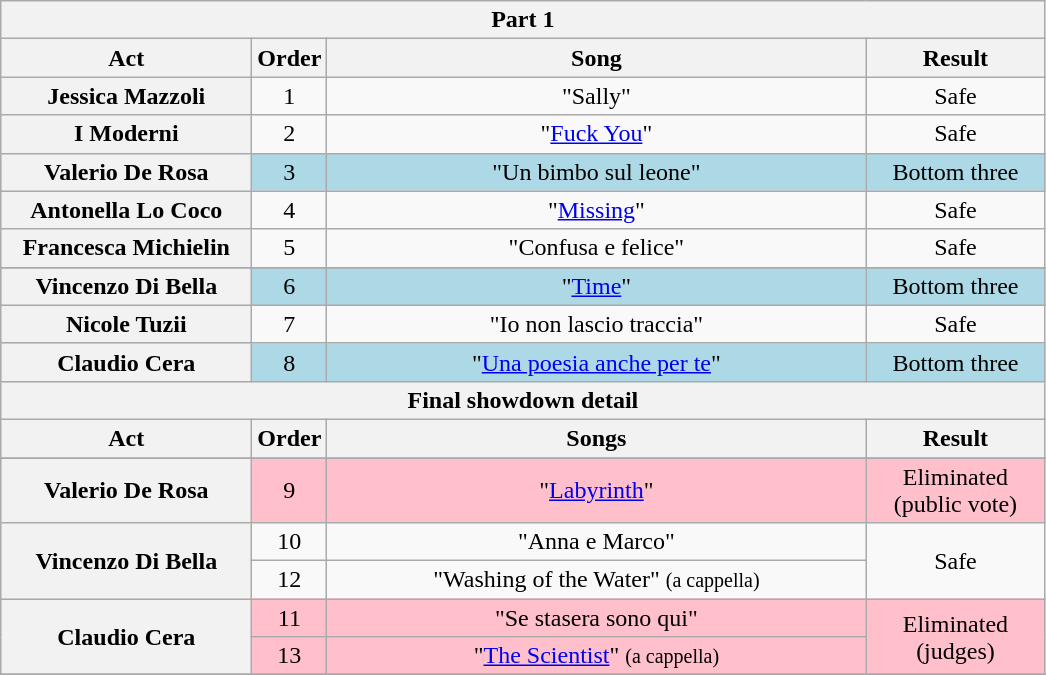<table class="wikitable plainrowheaders" style="text-align:center;">
<tr>
<th colspan="4">Part 1</th>
</tr>
<tr>
<th scope="col" style="width:10em;">Act</th>
<th scope="col">Order</th>
<th scope="col" style="width:22em;">Song</th>
<th scope="col" style="width:7em;">Result</th>
</tr>
<tr>
<th scope="row">Jessica Mazzoli</th>
<td>1</td>
<td>"Sally"</td>
<td>Safe</td>
</tr>
<tr>
<th scope="row">I Moderni</th>
<td>2</td>
<td>"<a href='#'>Fuck You</a>"</td>
<td>Safe</td>
</tr>
<tr style="background:lightblue;">
<th scope="row">Valerio De Rosa</th>
<td>3</td>
<td>"Un bimbo sul leone"</td>
<td>Bottom three</td>
</tr>
<tr>
<th scope="row">Antonella Lo Coco</th>
<td>4</td>
<td>"<a href='#'>Missing</a>"</td>
<td>Safe</td>
</tr>
<tr>
<th scope="row">Francesca Michielin</th>
<td>5</td>
<td>"Confusa e felice"</td>
<td>Safe</td>
</tr>
<tr>
</tr>
<tr style="background:lightblue;">
<th scope="row">Vincenzo Di Bella</th>
<td>6</td>
<td>"<a href='#'>Time</a>"</td>
<td>Bottom three</td>
</tr>
<tr>
<th scope="row">Nicole Tuzii</th>
<td>7</td>
<td>"Io non lascio traccia"</td>
<td>Safe</td>
</tr>
<tr style="background:lightblue;">
<th scope="row">Claudio Cera</th>
<td>8</td>
<td>"<a href='#'>Una poesia anche per te</a>"</td>
<td>Bottom three</td>
</tr>
<tr>
<th colspan="4">Final showdown detail</th>
</tr>
<tr>
<th scope="col" style="width:10em;">Act</th>
<th scope="col">Order</th>
<th scope="col" style="width:20em;">Songs</th>
<th scope="col" style="width:7em;">Result</th>
</tr>
<tr>
</tr>
<tr style="background:pink;">
<th scope="row">Valerio De Rosa</th>
<td>9</td>
<td>"<a href='#'>Labyrinth</a>"</td>
<td>Eliminated<br>(public vote)</td>
</tr>
<tr>
<th scope="row" rowspan="2">Vincenzo Di Bella</th>
<td>10</td>
<td>"Anna e Marco"</td>
<td rowspan="2">Safe</td>
</tr>
<tr>
<td>12</td>
<td>"Washing of the Water" <small>(a cappella)</small></td>
</tr>
<tr style="background:pink;">
<th scope="row" rowspan="2">Claudio Cera</th>
<td>11</td>
<td>"Se stasera sono qui"</td>
<td rowspan="2">Eliminated<br>(judges)</td>
</tr>
<tr style="background:pink;">
<td>13</td>
<td>"<a href='#'>The Scientist</a>" <small>(a cappella)</small></td>
</tr>
<tr>
</tr>
</table>
